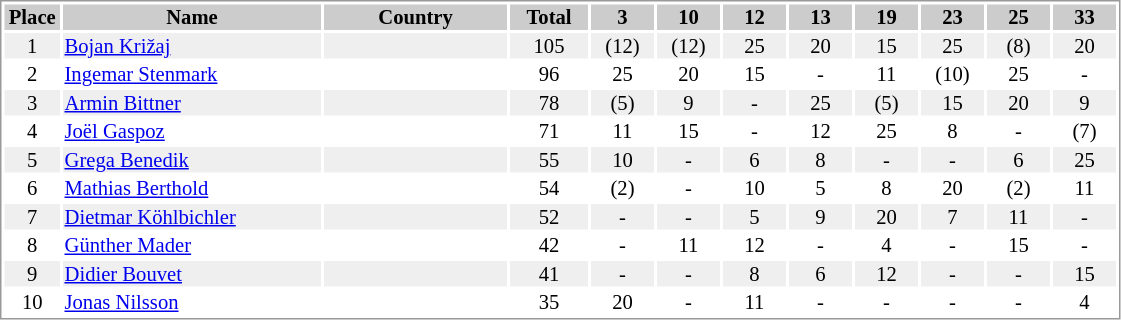<table border="0" style="border: 1px solid #999; background-color:#FFFFFF; text-align:center; font-size:86%; line-height:15px;">
<tr align="center" bgcolor="#CCCCCC">
<th width=35>Place</th>
<th width=170>Name</th>
<th width=120>Country</th>
<th width=50>Total</th>
<th width=40>3</th>
<th width=40>10</th>
<th width=40>12</th>
<th width=40>13</th>
<th width=40>19</th>
<th width=40>23</th>
<th width=40>25</th>
<th width=40>33</th>
</tr>
<tr bgcolor="#EFEFEF">
<td>1</td>
<td align="left"><a href='#'>Bojan Križaj</a></td>
<td align="left"></td>
<td>105</td>
<td>(12)</td>
<td>(12)</td>
<td>25</td>
<td>20</td>
<td>15</td>
<td>25</td>
<td>(8)</td>
<td>20</td>
</tr>
<tr>
<td>2</td>
<td align="left"><a href='#'>Ingemar Stenmark</a></td>
<td align="left"></td>
<td>96</td>
<td>25</td>
<td>20</td>
<td>15</td>
<td>-</td>
<td>11</td>
<td>(10)</td>
<td>25</td>
<td>-</td>
</tr>
<tr bgcolor="#EFEFEF">
<td>3</td>
<td align="left"><a href='#'>Armin Bittner</a></td>
<td align="left"></td>
<td>78</td>
<td>(5)</td>
<td>9</td>
<td>-</td>
<td>25</td>
<td>(5)</td>
<td>15</td>
<td>20</td>
<td>9</td>
</tr>
<tr>
<td>4</td>
<td align="left"><a href='#'>Joël Gaspoz</a></td>
<td align="left"></td>
<td>71</td>
<td>11</td>
<td>15</td>
<td>-</td>
<td>12</td>
<td>25</td>
<td>8</td>
<td>-</td>
<td>(7)</td>
</tr>
<tr bgcolor="#EFEFEF">
<td>5</td>
<td align="left"><a href='#'>Grega Benedik</a></td>
<td align="left"></td>
<td>55</td>
<td>10</td>
<td>-</td>
<td>6</td>
<td>8</td>
<td>-</td>
<td>-</td>
<td>6</td>
<td>25</td>
</tr>
<tr>
<td>6</td>
<td align="left"><a href='#'>Mathias Berthold</a></td>
<td align="left"></td>
<td>54</td>
<td>(2)</td>
<td>-</td>
<td>10</td>
<td>5</td>
<td>8</td>
<td>20</td>
<td>(2)</td>
<td>11</td>
</tr>
<tr bgcolor="#EFEFEF">
<td>7</td>
<td align="left"><a href='#'>Dietmar Köhlbichler</a></td>
<td align="left"></td>
<td>52</td>
<td>-</td>
<td>-</td>
<td>5</td>
<td>9</td>
<td>20</td>
<td>7</td>
<td>11</td>
<td>-</td>
</tr>
<tr>
<td>8</td>
<td align="left"><a href='#'>Günther Mader</a></td>
<td align="left"></td>
<td>42</td>
<td>-</td>
<td>11</td>
<td>12</td>
<td>-</td>
<td>4</td>
<td>-</td>
<td>15</td>
<td>-</td>
</tr>
<tr bgcolor="#EFEFEF">
<td>9</td>
<td align="left"><a href='#'>Didier Bouvet</a></td>
<td align="left"></td>
<td>41</td>
<td>-</td>
<td>-</td>
<td>8</td>
<td>6</td>
<td>12</td>
<td>-</td>
<td>-</td>
<td>15</td>
</tr>
<tr>
<td>10</td>
<td align="left"><a href='#'>Jonas Nilsson</a></td>
<td align="left"></td>
<td>35</td>
<td>20</td>
<td>-</td>
<td>11</td>
<td>-</td>
<td>-</td>
<td>-</td>
<td>-</td>
<td>4</td>
</tr>
</table>
